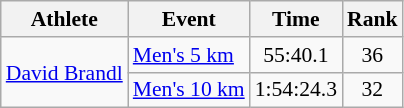<table class="wikitable" style="font-size:90%;">
<tr>
<th>Athlete</th>
<th>Event</th>
<th>Time</th>
<th>Rank</th>
</tr>
<tr align=center>
<td align=left rowspan=2><a href='#'>David Brandl</a></td>
<td align=left><a href='#'>Men's 5 km</a></td>
<td>55:40.1</td>
<td>36</td>
</tr>
<tr align=center>
<td align=left><a href='#'>Men's 10 km</a></td>
<td>1:54:24.3</td>
<td>32</td>
</tr>
</table>
